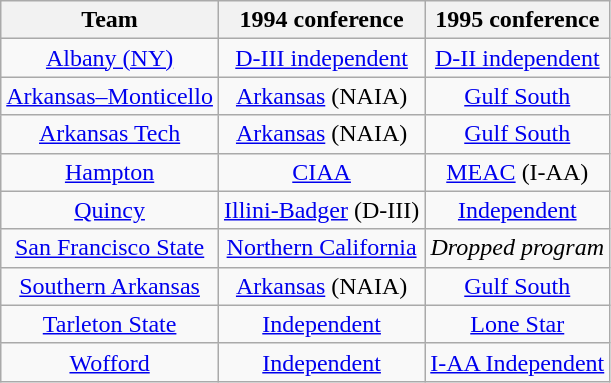<table class="wikitable sortable">
<tr>
<th>Team</th>
<th>1994 conference</th>
<th>1995 conference</th>
</tr>
<tr style="text-align:center;">
<td><a href='#'>Albany (NY)</a></td>
<td><a href='#'>D-III independent</a></td>
<td><a href='#'>D-II independent</a></td>
</tr>
<tr style="text-align:center;">
<td><a href='#'>Arkansas–Monticello</a></td>
<td><a href='#'>Arkansas</a> (NAIA)</td>
<td><a href='#'>Gulf South</a></td>
</tr>
<tr style="text-align:center;">
<td><a href='#'>Arkansas Tech</a></td>
<td><a href='#'>Arkansas</a> (NAIA)</td>
<td><a href='#'>Gulf South</a></td>
</tr>
<tr style="text-align:center;">
<td><a href='#'>Hampton</a></td>
<td><a href='#'>CIAA</a></td>
<td><a href='#'>MEAC</a> (I-AA)</td>
</tr>
<tr style="text-align:center;">
<td><a href='#'>Quincy</a></td>
<td><a href='#'>Illini-Badger</a> (D-III)</td>
<td><a href='#'>Independent</a></td>
</tr>
<tr style="text-align:center;">
<td><a href='#'>San Francisco State</a></td>
<td><a href='#'>Northern California</a></td>
<td><em>Dropped program</em></td>
</tr>
<tr style="text-align:center;">
<td><a href='#'>Southern Arkansas</a></td>
<td><a href='#'>Arkansas</a> (NAIA)</td>
<td><a href='#'>Gulf South</a></td>
</tr>
<tr style="text-align:center;">
<td><a href='#'>Tarleton State</a></td>
<td><a href='#'>Independent</a></td>
<td><a href='#'>Lone Star</a></td>
</tr>
<tr style="text-align:center;">
<td><a href='#'>Wofford</a></td>
<td><a href='#'>Independent</a></td>
<td><a href='#'>I-AA Independent</a></td>
</tr>
</table>
